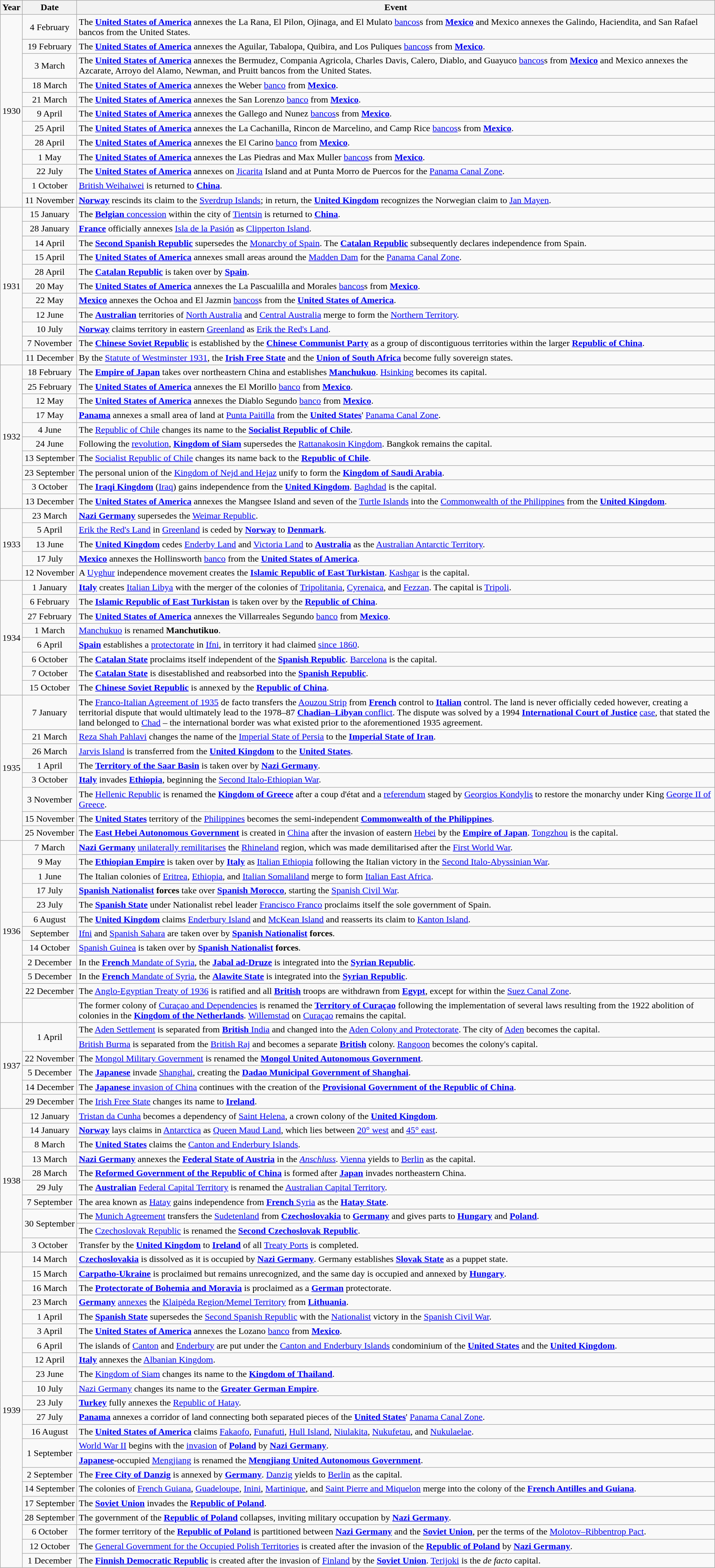<table class=wikitable style="width:100%; text-align:center">
<tr>
<th style="width:2em">Year</th>
<th style="width:4em">Date</th>
<th>Event</th>
</tr>
<tr>
<td rowspan=12>1930</td>
<td>4 February</td>
<td style=text-align:left>The <strong><a href='#'>United States of America</a></strong> annexes the La Rana, El Pilon, Ojinaga, and El Mulato <a href='#'>bancos</a>s from <strong><a href='#'>Mexico</a></strong> and Mexico annexes the Galindo, Haciendita, and San Rafael bancos from the United States.</td>
</tr>
<tr>
<td>19 February</td>
<td style=text-align:left>The <strong><a href='#'>United States of America</a></strong> annexes the Aguilar, Tabalopa, Quibira, and Los Puliques <a href='#'>bancos</a>s from <strong><a href='#'>Mexico</a></strong>.</td>
</tr>
<tr>
<td>3 March</td>
<td style=text-align:left>The <strong><a href='#'>United States of America</a></strong> annexes the Bermudez, Compania Agricola, Charles Davis, Calero, Diablo, and Guayuco <a href='#'>bancos</a>s from <strong><a href='#'>Mexico</a></strong> and Mexico annexes the Azcarate, Arroyo del Alamo, Newman, and Pruitt bancos from the United States.</td>
</tr>
<tr>
<td>18 March</td>
<td style=text-align:left>The <strong><a href='#'>United States of America</a></strong> annexes the Weber <a href='#'>banco</a> from <strong><a href='#'>Mexico</a></strong>.</td>
</tr>
<tr>
<td>21 March</td>
<td style=text-align:left>The <strong><a href='#'>United States of America</a></strong> annexes the San Lorenzo <a href='#'>banco</a> from <strong><a href='#'>Mexico</a></strong>.</td>
</tr>
<tr>
<td>9 April</td>
<td style=text-align:left>The <strong><a href='#'>United States of America</a></strong> annexes the Gallego and Nunez <a href='#'>bancos</a>s from <strong><a href='#'>Mexico</a></strong>.</td>
</tr>
<tr>
<td>25 April</td>
<td style=text-align:left>The <strong><a href='#'>United States of America</a></strong> annexes the La Cachanilla, Rincon de Marcelino, and Camp Rice <a href='#'>bancos</a>s from <strong><a href='#'>Mexico</a></strong>.</td>
</tr>
<tr>
<td>28 April</td>
<td style=text-align:left>The <strong><a href='#'>United States of America</a></strong> annexes the El Carino <a href='#'>banco</a> from <strong><a href='#'>Mexico</a></strong>.</td>
</tr>
<tr>
<td>1 May</td>
<td style=text-align:left>The <strong><a href='#'>United States of America</a></strong> annexes the Las Piedras and Max Muller <a href='#'>bancos</a>s from <strong><a href='#'>Mexico</a></strong>.</td>
</tr>
<tr>
<td>22 July</td>
<td style=text-align:left>The <strong><a href='#'>United States of America</a></strong> annexes  on <a href='#'>Jicarita</a> Island and  at Punta Morro de Puercos for the <a href='#'>Panama Canal Zone</a>.</td>
</tr>
<tr>
<td>1 October</td>
<td style=text-align:left><a href='#'>British Weihaiwei</a> is returned to <strong><a href='#'>China</a></strong>.</td>
</tr>
<tr>
<td>11 November</td>
<td style=text-align:left><strong><a href='#'>Norway</a></strong> rescinds its claim to the <a href='#'>Sverdrup Islands</a>; in return, the <strong><a href='#'>United Kingdom</a></strong> recognizes the Norwegian claim to <a href='#'>Jan Mayen</a>.</td>
</tr>
<tr>
<td rowspan=11>1931</td>
<td>15 January</td>
<td style=text-align:left>The <a href='#'><strong>Belgian</strong> concession</a> within the city of <a href='#'>Tientsin</a> is returned to <strong><a href='#'>China</a></strong>.</td>
</tr>
<tr>
<td>28 January</td>
<td style=text-align:left><strong><a href='#'>France</a></strong> officially annexes <a href='#'>Isla de la Pasión</a> as <a href='#'>Clipperton Island</a>.</td>
</tr>
<tr>
<td>14 April</td>
<td style=text-align:left>The <strong><a href='#'>Second Spanish Republic</a></strong> supersedes the <a href='#'>Monarchy of Spain</a>. The <strong><a href='#'>Catalan Republic</a></strong> subsequently declares independence from Spain.</td>
</tr>
<tr>
<td>15 April</td>
<td style=text-align:left>The <strong><a href='#'>United States of America</a></strong> annexes small areas around the <a href='#'>Madden Dam</a> for the <a href='#'>Panama Canal Zone</a>.</td>
</tr>
<tr>
<td>28 April</td>
<td style=text-align:left>The <strong><a href='#'>Catalan Republic</a></strong> is taken over by <strong><a href='#'>Spain</a></strong>.</td>
</tr>
<tr>
<td>20 May</td>
<td style=text-align:left>The <strong><a href='#'>United States of America</a></strong> annexes the La Pascualilla and Morales <a href='#'>bancos</a>s from <strong><a href='#'>Mexico</a></strong>.</td>
</tr>
<tr>
<td>22 May</td>
<td style=text-align:left><strong><a href='#'>Mexico</a></strong> annexes the Ochoa and El Jazmin <a href='#'>bancos</a>s from the <strong><a href='#'>United States of America</a></strong>.</td>
</tr>
<tr>
<td>12 June</td>
<td style=text-align:left>The <strong><a href='#'>Australian</a></strong> territories of <a href='#'>North Australia</a> and <a href='#'>Central Australia</a> merge to form the <a href='#'>Northern Territory</a>.</td>
</tr>
<tr>
<td>10 July</td>
<td style=text-align:left><strong><a href='#'>Norway</a></strong> claims territory in eastern <a href='#'>Greenland</a> as <a href='#'>Erik the Red's Land</a>.</td>
</tr>
<tr>
<td>7 November</td>
<td style=text-align:left>The <strong><a href='#'>Chinese Soviet Republic</a></strong> is established by the <strong><a href='#'>Chinese Communist Party</a></strong> as a group of discontiguous territories within the larger <strong><a href='#'>Republic of China</a></strong>.</td>
</tr>
<tr>
<td>11 December</td>
<td style=text-align:left>By the <a href='#'>Statute of Westminster 1931</a>, the <strong><a href='#'>Irish Free State</a></strong> and the <strong><a href='#'>Union of South Africa</a></strong> become fully sovereign states.</td>
</tr>
<tr>
<td rowspan=10>1932</td>
<td>18 February</td>
<td style=text-align:left>The <strong><a href='#'>Empire of Japan</a></strong> takes over northeastern China and establishes <strong><a href='#'>Manchukuo</a></strong>. <a href='#'>Hsinking</a> becomes its capital.</td>
</tr>
<tr>
<td>25 February</td>
<td style=text-align:left>The <strong><a href='#'>United States of America</a></strong> annexes the El Morillo <a href='#'>banco</a> from <strong><a href='#'>Mexico</a></strong>.</td>
</tr>
<tr>
<td>12 May</td>
<td style=text-align:left>The <strong><a href='#'>United States of America</a></strong> annexes the Diablo Segundo <a href='#'>banco</a> from <strong><a href='#'>Mexico</a></strong>.</td>
</tr>
<tr>
<td>17 May</td>
<td style=text-align:left><strong><a href='#'>Panama</a></strong> annexes a small area of land at <a href='#'>Punta Paitilla</a> from the <strong><a href='#'>United States</a></strong>' <a href='#'>Panama Canal Zone</a>.</td>
</tr>
<tr>
<td>4 June</td>
<td style=text-align:left>The <a href='#'>Republic of Chile</a> changes its name to the <strong><a href='#'>Socialist Republic of Chile</a></strong>.</td>
</tr>
<tr>
<td>24 June</td>
<td style=text-align:left>Following the <a href='#'>revolution</a>, <strong><a href='#'>Kingdom of Siam</a></strong> supersedes the <a href='#'>Rattanakosin Kingdom</a>. Bangkok remains the capital.</td>
</tr>
<tr>
<td>13 September</td>
<td style=text-align:left>The <a href='#'>Socialist Republic of Chile</a> changes its name back to the <strong><a href='#'>Republic of Chile</a></strong>.</td>
</tr>
<tr>
<td>23 September</td>
<td style=text-align:left>The personal union of the <a href='#'>Kingdom of Nejd and Hejaz</a> unify to form the <strong><a href='#'>Kingdom of Saudi Arabia</a></strong>.</td>
</tr>
<tr>
<td>3 October</td>
<td style=text-align:left>The <strong><a href='#'>Iraqi Kingdom</a></strong> (<a href='#'>Iraq</a>) gains independence from the <strong><a href='#'>United Kingdom</a></strong>. <a href='#'>Baghdad</a> is the capital.</td>
</tr>
<tr>
<td>13 December</td>
<td style=text-align:left>The <strong><a href='#'>United States of America</a></strong> annexes the Mangsee Island and seven of the <a href='#'>Turtle Islands</a> into the <a href='#'>Commonwealth of the Philippines</a> from the <strong><a href='#'>United Kingdom</a></strong>.</td>
</tr>
<tr>
<td rowspan=5>1933</td>
<td>23 March</td>
<td style=text-align:left><strong><a href='#'>Nazi Germany</a></strong> supersedes the <a href='#'>Weimar Republic</a>.</td>
</tr>
<tr>
<td>5 April</td>
<td style=text-align:left><a href='#'>Erik the Red's Land</a> in <a href='#'>Greenland</a> is ceded by <strong><a href='#'>Norway</a></strong> to <strong><a href='#'>Denmark</a></strong>.</td>
</tr>
<tr>
<td>13 June</td>
<td style=text-align:left>The <strong><a href='#'>United Kingdom</a></strong> cedes <a href='#'>Enderby Land</a> and <a href='#'>Victoria Land</a> to <strong><a href='#'>Australia</a></strong> as the <a href='#'>Australian Antarctic Territory</a>.</td>
</tr>
<tr>
<td>17 July</td>
<td style=text-align:left><strong><a href='#'>Mexico</a></strong> annexes the Hollinsworth <a href='#'>banco</a> from the <strong><a href='#'>United States of America</a></strong>.</td>
</tr>
<tr>
<td>12 November</td>
<td style=text-align:left>A <a href='#'>Uyghur</a> independence movement creates the <strong><a href='#'>Islamic Republic of East Turkistan</a></strong>. <a href='#'>Kashgar</a> is the capital.</td>
</tr>
<tr>
<td rowspan=8>1934</td>
<td>1 January</td>
<td style=text-align:left><strong><a href='#'>Italy</a></strong> creates <a href='#'>Italian Libya</a> with the merger of the colonies of <a href='#'>Tripolitania</a>, <a href='#'>Cyrenaica</a>, and <a href='#'>Fezzan</a>. The capital is <a href='#'>Tripoli</a>.</td>
</tr>
<tr>
<td>6 February</td>
<td style=text-align:left>The <strong><a href='#'>Islamic Republic of East Turkistan</a></strong> is taken over by the <strong><a href='#'>Republic of China</a></strong>.</td>
</tr>
<tr>
<td>27 February</td>
<td style=text-align:left>The <strong><a href='#'>United States of America</a></strong> annexes the Villarreales Segundo <a href='#'>banco</a> from <strong><a href='#'>Mexico</a></strong>.</td>
</tr>
<tr>
<td>1 March</td>
<td style=text-align:left><a href='#'>Manchukuo</a> is renamed <strong>Manchutikuo</strong>.</td>
</tr>
<tr>
<td>6 April</td>
<td style=text-align:left><strong><a href='#'>Spain</a></strong> establishes a <a href='#'>protectorate</a> in <a href='#'>Ifni</a>, in territory it had claimed <a href='#'>since 1860</a>.</td>
</tr>
<tr>
<td>6 October</td>
<td style=text-align:left>The <strong><a href='#'>Catalan State</a></strong> proclaims itself independent of the <strong><a href='#'>Spanish Republic</a></strong>. <a href='#'>Barcelona</a> is the capital.</td>
</tr>
<tr>
<td>7 October</td>
<td style=text-align:left>The <strong><a href='#'>Catalan State</a></strong> is disestablished and reabsorbed into the <strong><a href='#'>Spanish Republic</a></strong>.</td>
</tr>
<tr>
<td>15 October</td>
<td style=text-align:left>The <strong><a href='#'>Chinese Soviet Republic</a></strong> is annexed by the <strong><a href='#'>Republic of China</a></strong>.</td>
</tr>
<tr>
<td rowspan=8>1935</td>
<td>7 January</td>
<td style=text-align:left>The <a href='#'>Franco-Italian Agreement of 1935</a> de facto transfers the <a href='#'>Aouzou Strip</a> from <strong><a href='#'>French</a></strong> control to <strong><a href='#'>Italian</a></strong> control. The land is never officially ceded however, creating a territorial dispute that would ultimately lead to the 1978–87 <a href='#'><strong>Chadian</strong>–<strong>Libyan</strong> conflict</a>. The dispute was solved by a 1994 <strong><a href='#'>International Court of Justice</a></strong> <a href='#'>case</a>, that stated the land belonged to <a href='#'>Chad</a> – the international border was what existed prior to the aforementioned 1935 agreement.</td>
</tr>
<tr>
<td>21 March</td>
<td style=text-align:left><a href='#'>Reza Shah Pahlavi</a> changes the name of the <a href='#'>Imperial State of Persia</a> to the <strong><a href='#'>Imperial State of Iran</a></strong>.</td>
</tr>
<tr>
<td>26 March</td>
<td style=text-align:left><a href='#'>Jarvis Island</a> is transferred from the <strong><a href='#'>United Kingdom</a></strong> to the <strong><a href='#'>United States</a></strong>.</td>
</tr>
<tr>
<td>1 April</td>
<td style=text-align:left>The <strong><a href='#'>Territory of the Saar Basin</a></strong> is taken over by <strong><a href='#'>Nazi Germany</a></strong>.</td>
</tr>
<tr>
<td>3 October</td>
<td style=text-align:left><strong><a href='#'>Italy</a></strong> invades <strong><a href='#'>Ethiopia</a></strong>, beginning the <a href='#'>Second Italo-Ethiopian War</a>.</td>
</tr>
<tr>
<td>3 November</td>
<td style=text-align:left>The <a href='#'>Hellenic Republic</a> is renamed the <strong><a href='#'>Kingdom of Greece</a></strong> after a coup d'état and a <a href='#'>referendum</a> staged by <a href='#'>Georgios Kondylis</a> to restore the monarchy under King <a href='#'>George II of Greece</a>.</td>
</tr>
<tr>
<td>15 November</td>
<td style=text-align:left>The <strong><a href='#'>United States</a></strong> territory of the <a href='#'>Philippines</a> becomes the semi-independent <strong><a href='#'>Commonwealth of the Philippines</a></strong>.</td>
</tr>
<tr>
<td>25 November</td>
<td style=text-align:left>The <strong><a href='#'>East Hebei Autonomous Government</a></strong> is created in <a href='#'>China</a> after the invasion of eastern <a href='#'>Hebei</a> by the <strong><a href='#'>Empire of Japan</a></strong>. <a href='#'>Tongzhou</a> is the capital.</td>
</tr>
<tr>
<td rowspan=12>1936</td>
<td>7 March</td>
<td style=text-align:left><strong><a href='#'>Nazi Germany</a></strong> <a href='#'>unilaterally remilitarises</a> the <a href='#'>Rhineland</a> region, which was made demilitarised after the <a href='#'>First World War</a>.</td>
</tr>
<tr>
<td>9 May</td>
<td style=text-align:left>The <strong><a href='#'>Ethiopian Empire</a></strong> is taken over by <strong><a href='#'>Italy</a></strong> as <a href='#'>Italian Ethiopia</a> following the Italian victory in the <a href='#'>Second Italo-Abyssinian War</a>.</td>
</tr>
<tr>
<td>1 June</td>
<td style=text-align:left>The Italian colonies of <a href='#'>Eritrea</a>, <a href='#'>Ethiopia</a>, and <a href='#'>Italian Somaliland</a> merge to form <a href='#'>Italian East Africa</a>.</td>
</tr>
<tr>
<td>17 July</td>
<td style=text-align:left><strong><a href='#'>Spanish Nationalist</a> forces</strong> take over <strong><a href='#'>Spanish Morocco</a></strong>, starting the <a href='#'>Spanish Civil War</a>.</td>
</tr>
<tr>
<td>23 July</td>
<td style=text-align:left>The <strong><a href='#'>Spanish State</a></strong> under Nationalist rebel leader <a href='#'>Francisco Franco</a> proclaims itself the sole government of Spain.</td>
</tr>
<tr>
<td>6 August</td>
<td style=text-align:left>The <strong><a href='#'>United Kingdom</a></strong> claims <a href='#'>Enderbury Island</a> and <a href='#'>McKean Island</a> and reasserts its claim to <a href='#'>Kanton Island</a>.</td>
</tr>
<tr>
<td>September</td>
<td style=text-align:left><a href='#'>Ifni</a> and <a href='#'>Spanish Sahara</a> are taken over by <strong><a href='#'>Spanish Nationalist</a> forces</strong>.</td>
</tr>
<tr>
<td>14 October</td>
<td style=text-align:left><a href='#'>Spanish Guinea</a> is taken over by <strong><a href='#'>Spanish Nationalist</a> forces</strong>.</td>
</tr>
<tr>
<td>2 December</td>
<td style=text-align:left>In the <a href='#'><strong>French</strong> Mandate of Syria</a>, the <strong><a href='#'>Jabal ad-Druze</a></strong> is integrated into the <strong><a href='#'>Syrian Republic</a></strong>.</td>
</tr>
<tr>
<td>5 December</td>
<td style=text-align:left>In the <a href='#'><strong>French</strong> Mandate of Syria</a>, the <strong><a href='#'>Alawite State</a></strong> is integrated into the <strong><a href='#'>Syrian Republic</a></strong>.</td>
</tr>
<tr>
<td>22 December</td>
<td style=text-align:left>The <a href='#'>Anglo-Egyptian Treaty of 1936</a> is ratified and all <strong><a href='#'>British</a></strong> troops are withdrawn from <strong><a href='#'>Egypt</a></strong>, except for within the <a href='#'>Suez Canal Zone</a>.</td>
</tr>
<tr>
<td></td>
<td style=text-align:left>The former colony of <a href='#'>Curaçao and Dependencies</a> is renamed the <strong><a href='#'>Territory of Curaçao</a></strong> following the implementation of several laws resulting from the 1922 abolition of colonies in the <strong><a href='#'>Kingdom of the Netherlands</a></strong>. <a href='#'>Willemstad</a> on <a href='#'>Curaçao</a> remains the capital.</td>
</tr>
<tr>
<td rowspan=6>1937</td>
<td rowspan=2>1 April</td>
<td style=text-align:left>The <a href='#'>Aden Settlement</a> is separated from <a href='#'><strong>British</strong> India</a> and changed into the <a href='#'>Aden Colony and Protectorate</a>. The city of <a href='#'>Aden</a> becomes the capital.</td>
</tr>
<tr>
<td style=text-align:left><a href='#'>British Burma</a> is separated from the <a href='#'>British Raj</a> and becomes a separate <strong><a href='#'>British</a></strong> colony. <a href='#'>Rangoon</a> becomes the colony's capital.</td>
</tr>
<tr>
<td>22 November</td>
<td style=text-align:left>The <a href='#'>Mongol Military Government</a> is renamed the <strong><a href='#'>Mongol United Autonomous Government</a></strong>.</td>
</tr>
<tr>
<td>5 December</td>
<td style=text-align:left>The <strong><a href='#'>Japanese</a></strong> invade <a href='#'>Shanghai</a>, creating the <strong><a href='#'>Dadao Municipal Government of Shanghai</a></strong>.</td>
</tr>
<tr>
<td>14 December</td>
<td style=text-align:left>The <a href='#'><strong>Japanese</strong> invasion of China</a> continues with the creation of the <strong><a href='#'>Provisional Government of the Republic of China</a></strong>.</td>
</tr>
<tr>
<td>29 December</td>
<td style=text-align:left>The <a href='#'>Irish Free State</a> changes its name to <strong><a href='#'>Ireland</a></strong>.</td>
</tr>
<tr>
<td rowspan=10>1938</td>
<td>12 January</td>
<td style=text-align:left><a href='#'>Tristan da Cunha</a> becomes a dependency of <a href='#'>Saint Helena</a>, a crown colony of the <strong><a href='#'>United Kingdom</a></strong>.</td>
</tr>
<tr>
<td>14 January</td>
<td style=text-align:left><strong><a href='#'>Norway</a></strong> lays claims in <a href='#'>Antarctica</a> as <a href='#'>Queen Maud Land</a>, which lies between <a href='#'>20° west</a> and <a href='#'>45° east</a>.</td>
</tr>
<tr>
<td>8 March</td>
<td style=text-align:left>The <strong><a href='#'>United States</a></strong> claims the <a href='#'>Canton and Enderbury Islands</a>.</td>
</tr>
<tr>
<td>13 March</td>
<td style=text-align:left><strong><a href='#'>Nazi Germany</a></strong> annexes the <strong><a href='#'>Federal State of Austria</a></strong> in the <em><a href='#'>Anschluss</a></em>. <a href='#'>Vienna</a> yields to <a href='#'>Berlin</a> as the capital.</td>
</tr>
<tr>
<td>28 March</td>
<td style=text-align:left>The <strong><a href='#'>Reformed Government of the Republic of China</a></strong> is formed after <strong><a href='#'>Japan</a></strong> invades northeastern China.</td>
</tr>
<tr>
<td>29 July</td>
<td style=text-align:left>The <strong><a href='#'>Australian</a></strong> <a href='#'>Federal Capital Territory</a> is renamed the <a href='#'>Australian Capital Territory</a>.</td>
</tr>
<tr>
<td>7 September</td>
<td style=text-align:left>The area known as <a href='#'>Hatay</a> gains independence from <a href='#'><strong>French</strong> Syria</a> as the <strong><a href='#'>Hatay State</a></strong>.</td>
</tr>
<tr>
<td rowspan=2>30 September</td>
<td style=text-align:left>The <a href='#'>Munich Agreement</a> transfers the <a href='#'>Sudetenland</a> from <strong><a href='#'>Czechoslovakia</a></strong> to <strong><a href='#'>Germany</a></strong> and gives parts to <strong><a href='#'>Hungary</a></strong> and <strong><a href='#'>Poland</a></strong>.</td>
</tr>
<tr>
<td style=text-align:left>The <a href='#'>Czechoslovak Republic</a> is renamed the <strong><a href='#'>Second Czechoslovak Republic</a></strong>.</td>
</tr>
<tr>
<td>3 October</td>
<td style=text-align:left>Transfer by the <strong><a href='#'>United Kingdom</a></strong> to <strong><a href='#'>Ireland</a></strong> of all <a href='#'>Treaty Ports</a> is completed.</td>
</tr>
<tr>
<td rowspan=22>1939</td>
<td>14 March</td>
<td style=text-align:left><strong><a href='#'>Czechoslovakia</a></strong> is dissolved as it is occupied by <strong><a href='#'>Nazi Germany</a></strong>. Germany establishes <strong><a href='#'>Slovak State</a></strong> as a puppet state.</td>
</tr>
<tr>
<td>15 March</td>
<td style=text-align:left><strong><a href='#'>Carpatho-Ukraine</a></strong> is proclaimed but remains unrecognized, and the same day is occupied and annexed by <strong><a href='#'>Hungary</a></strong>.</td>
</tr>
<tr>
<td>16 March</td>
<td style=text-align:left>The <strong><a href='#'>Protectorate of Bohemia and Moravia</a></strong> is proclaimed as a <strong><a href='#'>German</a></strong> protectorate.</td>
</tr>
<tr>
<td>23 March</td>
<td style=text-align:left><strong><a href='#'>Germany</a></strong> <a href='#'>annexes</a> the <a href='#'>Klaipėda Region/Memel Territory</a> from <strong><a href='#'>Lithuania</a></strong>.</td>
</tr>
<tr>
<td>1 April</td>
<td style=text-align:left>The <strong><a href='#'>Spanish State</a></strong> supersedes the <a href='#'>Second Spanish Republic</a> with the <a href='#'>Nationalist</a> victory in the <a href='#'>Spanish Civil War</a>.</td>
</tr>
<tr>
<td>3 April</td>
<td style=text-align:left>The <strong><a href='#'>United States of America</a></strong> annexes the Lozano <a href='#'>banco</a> from <strong><a href='#'>Mexico</a></strong>.</td>
</tr>
<tr>
<td>6 April</td>
<td style=text-align:left>The islands of <a href='#'>Canton</a> and <a href='#'>Enderbury</a> are put under the <a href='#'>Canton and Enderbury Islands</a> condominium of the <strong><a href='#'>United States</a></strong> and the <strong><a href='#'>United Kingdom</a></strong>.</td>
</tr>
<tr>
<td>12 April</td>
<td style=text-align:left><strong><a href='#'>Italy</a></strong> annexes the <a href='#'>Albanian Kingdom</a>.</td>
</tr>
<tr>
<td>23 June</td>
<td style=text-align:left>The <a href='#'>Kingdom of Siam</a> changes its name to the <strong><a href='#'>Kingdom of Thailand</a></strong>.</td>
</tr>
<tr>
<td>10 July</td>
<td style=text-align:left><a href='#'>Nazi Germany</a> changes its name to the <strong><a href='#'>Greater German Empire</a></strong>.</td>
</tr>
<tr>
<td>23 July</td>
<td style=text-align:left><strong><a href='#'>Turkey</a></strong> fully annexes the <a href='#'>Republic of Hatay</a>.</td>
</tr>
<tr>
<td>27 July</td>
<td style=text-align:left><strong><a href='#'>Panama</a></strong> annexes a corridor of land connecting both separated pieces of the <strong><a href='#'>United States</a></strong>' <a href='#'>Panama Canal Zone</a>.</td>
</tr>
<tr>
<td>16 August</td>
<td style=text-align:left>The <strong><a href='#'>United States of America</a></strong> claims <a href='#'>Fakaofo</a>, <a href='#'>Funafuti</a>, <a href='#'>Hull Island</a>, <a href='#'>Niulakita</a>, <a href='#'>Nukufetau</a>, and <a href='#'>Nukulaelae</a>.</td>
</tr>
<tr>
<td rowspan=2>1 September</td>
<td style=text-align:left><a href='#'>World War II</a> begins with the <a href='#'>invasion</a> of <strong><a href='#'>Poland</a></strong> by <strong><a href='#'>Nazi Germany</a></strong>.</td>
</tr>
<tr>
<td style=text-align:left><strong><a href='#'>Japanese</a></strong>-occupied <a href='#'>Mengjiang</a> is renamed the <strong><a href='#'>Mengjiang United Autonomous Government</a></strong>.</td>
</tr>
<tr>
<td>2 September</td>
<td style=text-align:left>The <strong><a href='#'>Free City of Danzig</a></strong> is annexed by <strong><a href='#'>Germany</a></strong>. <a href='#'>Danzig</a> yields to <a href='#'>Berlin</a> as the capital.</td>
</tr>
<tr>
<td>14 September</td>
<td style=text-align:left>The colonies of <a href='#'>French Guiana</a>, <a href='#'>Guadeloupe</a>, <a href='#'>Inini</a>, <a href='#'>Martinique</a>, and <a href='#'>Saint Pierre and Miquelon</a> merge into the colony of the <strong><a href='#'>French Antilles and Guiana</a></strong>.</td>
</tr>
<tr>
<td>17 September</td>
<td style=text-align:left>The <strong><a href='#'>Soviet Union</a></strong> invades the <strong><a href='#'>Republic of Poland</a></strong>.</td>
</tr>
<tr>
<td>28 September</td>
<td style=text-align:left>The government of the <strong><a href='#'>Republic of Poland</a></strong> collapses, inviting military occupation by <strong><a href='#'>Nazi Germany</a></strong>.</td>
</tr>
<tr>
<td>6 October</td>
<td style=text-align:left>The former territory of the <strong><a href='#'>Republic of Poland</a></strong> is partitioned between <strong><a href='#'>Nazi Germany</a></strong> and the <strong><a href='#'>Soviet Union</a></strong>, per the terms of the <a href='#'>Molotov–Ribbentrop Pact</a>.</td>
</tr>
<tr>
<td>12 October</td>
<td style=text-align:left>The <a href='#'>General Government for the Occupied Polish Territories</a> is created after the invasion of the <strong><a href='#'>Republic of Poland</a></strong> by <strong><a href='#'>Nazi Germany</a></strong>.</td>
</tr>
<tr>
<td>1 December</td>
<td style=text-align:left>The <strong><a href='#'>Finnish Democratic Republic</a></strong> is created after the invasion of <a href='#'>Finland</a> by the <strong><a href='#'>Soviet Union</a></strong>. <a href='#'>Terijoki</a> is the <em>de facto</em> capital.</td>
</tr>
</table>
